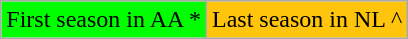<table class="wikitable" style="font-size:100%;line-height:1.1;">
<tr>
<td style="background-color:#00FF00;">First season in AA *</td>
<td style="background-color:#FFC40C;">Last season in NL ^</td>
</tr>
</table>
